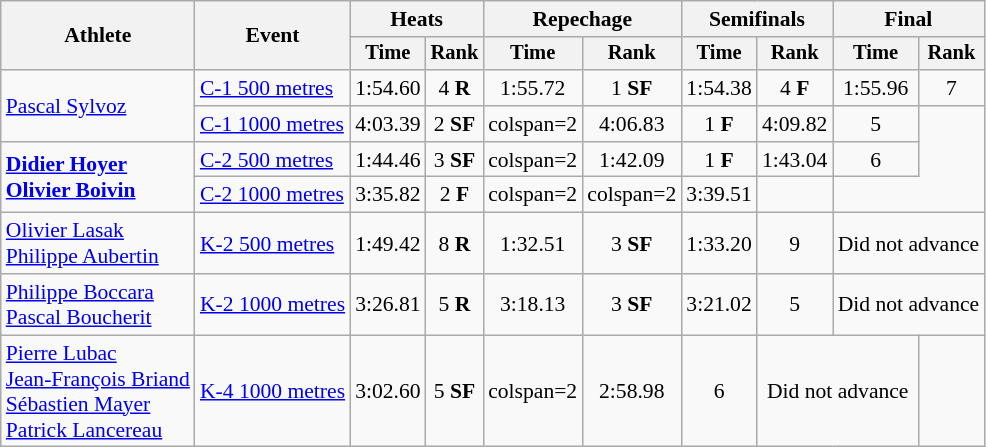<table class=wikitable style="font-size:90%">
<tr>
<th rowspan="2">Athlete</th>
<th rowspan="2">Event</th>
<th colspan=2>Heats</th>
<th colspan=2>Repechage</th>
<th colspan=2>Semifinals</th>
<th colspan=2>Final</th>
</tr>
<tr style="font-size:95%">
<th>Time</th>
<th>Rank</th>
<th>Time</th>
<th>Rank</th>
<th>Time</th>
<th>Rank</th>
<th>Time</th>
<th>Rank</th>
</tr>
<tr align=center>
<td align=left rowspan=2><a href='#'>Pascal Sylvoz</a></td>
<td align=left><a href='#'>C-1 500 metres</a></td>
<td>1:54.60</td>
<td>4 <strong>R</strong></td>
<td>1:55.72</td>
<td>1 <strong>SF</strong></td>
<td>1:54.38</td>
<td>4 <strong>F</strong></td>
<td>1:55.96</td>
<td>7</td>
</tr>
<tr align=center>
<td align=left><a href='#'>C-1 1000 metres</a></td>
<td>4:03.39</td>
<td>2 <strong>SF</strong></td>
<td>colspan=2</td>
<td>4:06.83</td>
<td>1 <strong>F</strong></td>
<td>4:09.82</td>
<td>5</td>
</tr>
<tr align=center>
<td align=left rowspan=2><strong><a href='#'>Didier Hoyer</a><br><a href='#'>Olivier Boivin</a></strong></td>
<td align=left><a href='#'>C-2 500 metres</a></td>
<td>1:44.46</td>
<td>3 <strong>SF</strong></td>
<td>colspan=2</td>
<td>1:42.09</td>
<td>1 <strong>F</strong></td>
<td>1:43.04</td>
<td>6</td>
</tr>
<tr align=center>
<td align=left><a href='#'>C-2 1000 metres</a></td>
<td>3:35.82</td>
<td>2 <strong>F</strong></td>
<td>colspan=2</td>
<td>colspan=2</td>
<td>3:39.51</td>
<td></td>
</tr>
<tr align=center>
<td align=left><a href='#'>Olivier Lasak</a><br><a href='#'>Philippe Aubertin</a></td>
<td align=left><a href='#'>K-2 500 metres</a></td>
<td>1:49.42</td>
<td>8 <strong>R</strong></td>
<td>1:32.51</td>
<td>3 <strong>SF</strong></td>
<td>1:33.20</td>
<td>9</td>
<td colspan=2>Did not advance</td>
</tr>
<tr align=center>
<td align=left><a href='#'>Philippe Boccara</a><br><a href='#'>Pascal Boucherit</a></td>
<td align=left><a href='#'>K-2 1000 metres</a></td>
<td>3:26.81</td>
<td>5 <strong>R</strong></td>
<td>3:18.13</td>
<td>3 <strong>SF</strong></td>
<td>3:21.02</td>
<td>5</td>
<td colspan=2>Did not advance</td>
</tr>
<tr align=center>
<td align=left><a href='#'>Pierre Lubac</a><br><a href='#'>Jean-François Briand</a><br><a href='#'>Sébastien Mayer</a><br><a href='#'>Patrick Lancereau</a></td>
<td align=left><a href='#'>K-4 1000 metres</a></td>
<td>3:02.60</td>
<td>5 <strong>SF</strong></td>
<td>colspan=2</td>
<td>2:58.98</td>
<td>6</td>
<td colspan=2>Did not advance</td>
</tr>
</table>
